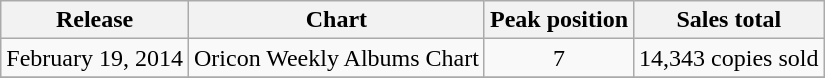<table class="wikitable">
<tr>
<th>Release</th>
<th>Chart</th>
<th>Peak position</th>
<th>Sales total</th>
</tr>
<tr>
<td>February 19, 2014</td>
<td>Oricon Weekly Albums Chart</td>
<td align="center">7</td>
<td>14,343 copies sold</td>
</tr>
<tr>
</tr>
</table>
